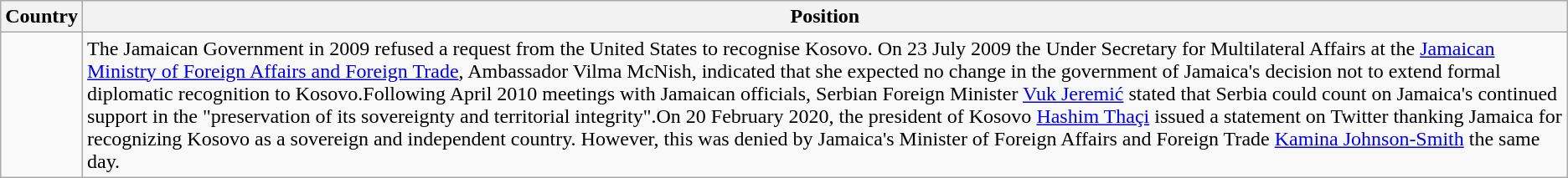<table class="wikitable">
<tr>
<th>Country</th>
<th>Position</th>
</tr>
<tr>
<td nowrap></td>
<td> The Jamaican Government in 2009 refused a request from the United States to recognise Kosovo. On 23 July 2009 the Under Secretary for Multilateral Affairs at the <a href='#'>Jamaican Ministry of Foreign Affairs and Foreign Trade</a>, Ambassador Vilma McNish, indicated that she expected no change in the government of Jamaica's decision not to extend formal diplomatic recognition to Kosovo.Following April 2010 meetings with Jamaican officials, Serbian Foreign Minister <a href='#'>Vuk Jeremić</a> stated that Serbia could count on Jamaica's continued support in the "preservation of its sovereignty and territorial integrity".On 20 February 2020, the president of Kosovo <a href='#'>Hashim Thaçi</a> issued a statement on Twitter thanking Jamaica for recognizing Kosovo as a sovereign and independent country. However, this was denied by Jamaica's Minister of Foreign Affairs and Foreign Trade <a href='#'>Kamina Johnson-Smith</a> the same day.</td>
</tr>
</table>
